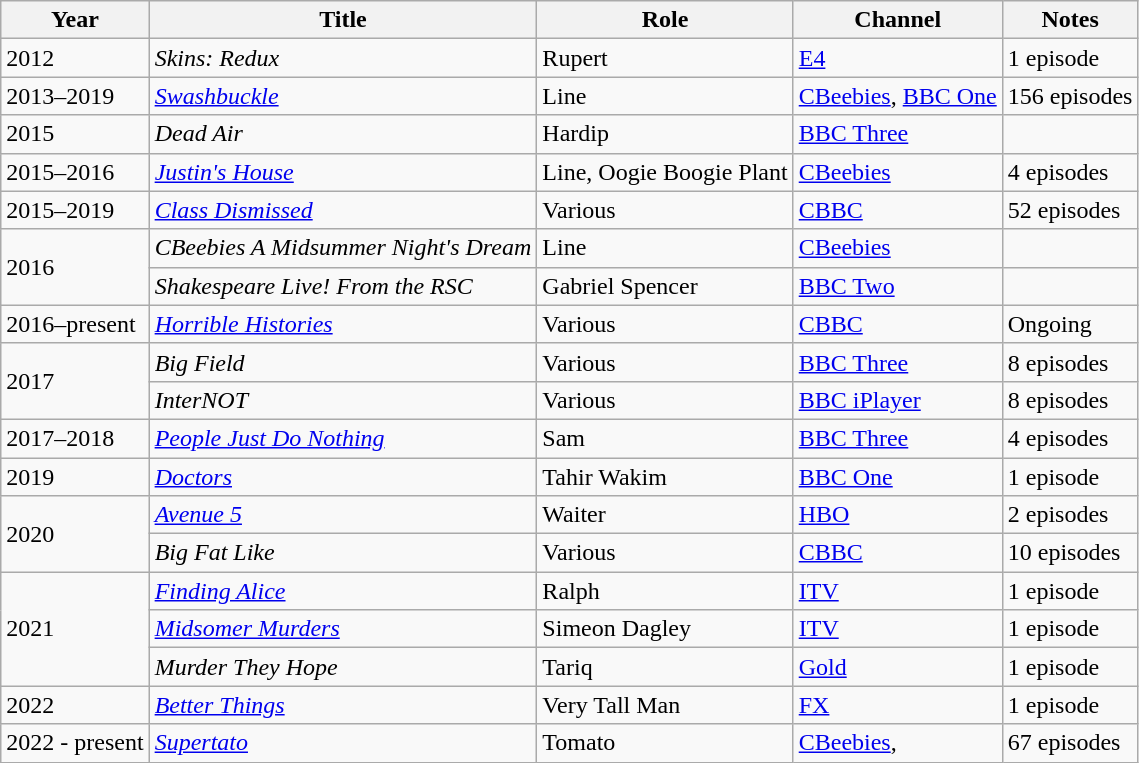<table class="wikitable">
<tr>
<th>Year</th>
<th>Title</th>
<th>Role</th>
<th>Channel</th>
<th>Notes</th>
</tr>
<tr>
<td>2012</td>
<td><em>Skins: Redux</em></td>
<td>Rupert</td>
<td><a href='#'>E4</a></td>
<td>1 episode</td>
</tr>
<tr>
<td>2013–2019</td>
<td><em><a href='#'>Swashbuckle</a></em></td>
<td>Line</td>
<td><a href='#'>CBeebies</a>, <a href='#'>BBC One</a></td>
<td>156 episodes</td>
</tr>
<tr>
<td>2015</td>
<td><em>Dead Air</em></td>
<td>Hardip</td>
<td><a href='#'>BBC Three</a></td>
<td></td>
</tr>
<tr>
<td>2015–2016</td>
<td><em><a href='#'>Justin's House</a></em></td>
<td>Line, Oogie Boogie Plant</td>
<td><a href='#'>CBeebies</a></td>
<td>4 episodes</td>
</tr>
<tr>
<td>2015–2019</td>
<td><em><a href='#'>Class Dismissed</a></em></td>
<td>Various</td>
<td><a href='#'>CBBC</a></td>
<td>52 episodes</td>
</tr>
<tr>
<td rowspan="2">2016</td>
<td><em> CBeebies A Midsummer Night's Dream</em></td>
<td>Line</td>
<td><a href='#'>CBeebies</a></td>
<td></td>
</tr>
<tr>
<td><em>Shakespeare Live! From the RSC</em></td>
<td>Gabriel Spencer</td>
<td><a href='#'>BBC Two</a></td>
<td></td>
</tr>
<tr>
<td>2016–present</td>
<td><em><a href='#'>Horrible Histories</a></em></td>
<td>Various</td>
<td><a href='#'>CBBC</a></td>
<td>Ongoing</td>
</tr>
<tr>
<td rowspan="2">2017</td>
<td><em>Big Field</em></td>
<td>Various</td>
<td><a href='#'>BBC Three</a></td>
<td>8 episodes</td>
</tr>
<tr>
<td><em>InterNOT</em></td>
<td>Various</td>
<td><a href='#'>BBC iPlayer</a></td>
<td>8 episodes</td>
</tr>
<tr>
<td>2017–2018</td>
<td><em><a href='#'>People Just Do Nothing</a></em></td>
<td>Sam</td>
<td><a href='#'>BBC Three</a></td>
<td>4 episodes</td>
</tr>
<tr>
<td>2019</td>
<td><em><a href='#'>Doctors</a></em></td>
<td>Tahir Wakim</td>
<td><a href='#'>BBC One</a></td>
<td>1 episode</td>
</tr>
<tr>
<td rowspan="2">2020</td>
<td><em><a href='#'>Avenue 5</a></em></td>
<td>Waiter</td>
<td><a href='#'>HBO</a></td>
<td>2 episodes</td>
</tr>
<tr>
<td><em>Big Fat Like</em></td>
<td>Various</td>
<td><a href='#'>CBBC</a></td>
<td>10 episodes</td>
</tr>
<tr>
<td rowspan="3">2021</td>
<td><em><a href='#'>Finding Alice</a></em></td>
<td>Ralph</td>
<td><a href='#'>ITV</a></td>
<td>1 episode</td>
</tr>
<tr>
<td><em><a href='#'>Midsomer Murders</a></em></td>
<td>Simeon Dagley</td>
<td><a href='#'>ITV</a></td>
<td>1 episode</td>
</tr>
<tr>
<td><em>Murder They Hope</em></td>
<td>Tariq</td>
<td><a href='#'>Gold</a></td>
<td>1 episode</td>
</tr>
<tr>
<td>2022</td>
<td><em><a href='#'>Better Things</a></em></td>
<td>Very Tall Man</td>
<td><a href='#'>FX</a></td>
<td>1 episode</td>
</tr>
<tr>
<td>2022 - present</td>
<td><em><a href='#'>Supertato</a></em></td>
<td>Tomato</td>
<td><a href='#'>CBeebies</a>,</td>
<td>67 episodes</td>
</tr>
</table>
